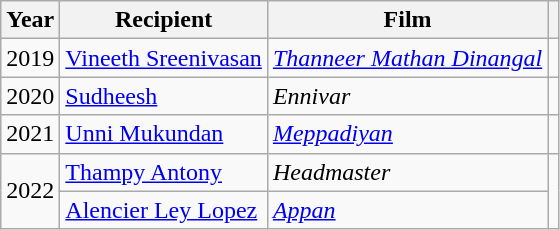<table class="wikitable">
<tr>
<th>Year</th>
<th>Recipient</th>
<th>Film</th>
<th></th>
</tr>
<tr>
<td>2019</td>
<td><a href='#'>Vineeth Sreenivasan</a></td>
<td><em><a href='#'>Thanneer Mathan Dinangal</a></em></td>
<td></td>
</tr>
<tr>
<td>2020</td>
<td><a href='#'>Sudheesh</a></td>
<td><em>Ennivar</em></td>
<td></td>
</tr>
<tr>
<td>2021</td>
<td><a href='#'>Unni Mukundan</a></td>
<td><em><a href='#'>Meppadiyan</a></em></td>
<td></td>
</tr>
<tr>
<td rowspan=2>2022</td>
<td><a href='#'>Thampy Antony</a></td>
<td><em>Headmaster</em></td>
<td rowspan=2></td>
</tr>
<tr>
<td><a href='#'>Alencier Ley Lopez</a></td>
<td><em><a href='#'>Appan</a></em></td>
</tr>
</table>
